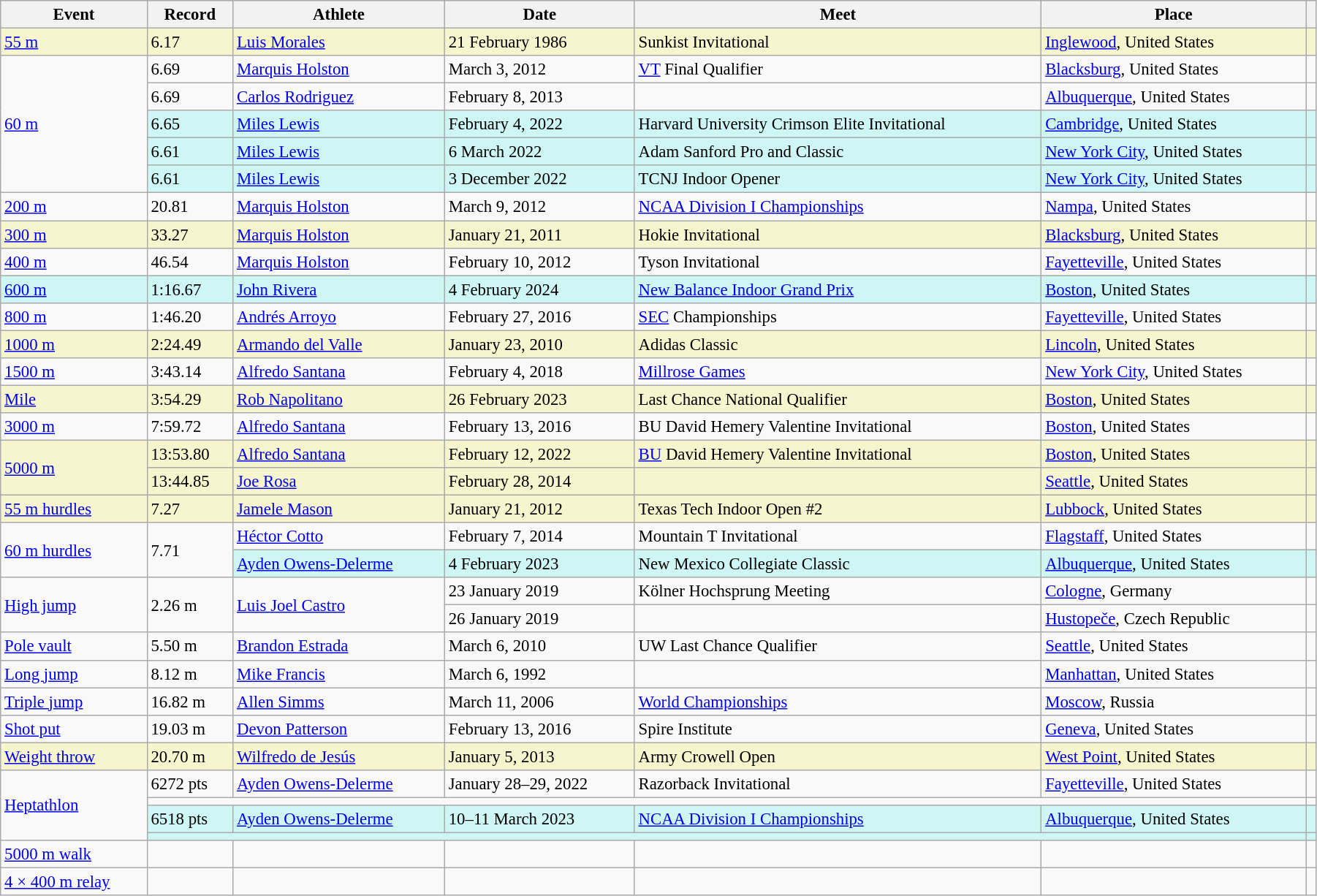<table class="wikitable" style="font-size:95%; width: 95%;">
<tr>
<th>Event</th>
<th>Record</th>
<th>Athlete</th>
<th>Date</th>
<th>Meet</th>
<th>Place</th>
<th></th>
</tr>
<tr style="background:#f6F5CE;">
<td><a href='#'>55 m</a></td>
<td>6.17</td>
<td><a href='#'>Luis Morales</a></td>
<td>21 February 1986</td>
<td>Sunkist Invitational</td>
<td><a href='#'>Inglewood</a>, United States</td>
<td></td>
</tr>
<tr>
<td rowspan=5><a href='#'>60 m</a></td>
<td>6.69</td>
<td><a href='#'>Marquis Holston</a></td>
<td>March 3, 2012</td>
<td><a href='#'>VT</a> Final Qualifier</td>
<td><a href='#'>Blacksburg</a>, United States</td>
<td></td>
</tr>
<tr>
<td>6.69 </td>
<td><a href='#'>Carlos Rodriguez</a></td>
<td>February 8, 2013</td>
<td></td>
<td><a href='#'>Albuquerque</a>, United States</td>
<td></td>
</tr>
<tr style="background:#cef6f5;">
<td>6.65</td>
<td><a href='#'>Miles Lewis</a></td>
<td>February 4, 2022</td>
<td>Harvard University Crimson Elite Invitational</td>
<td><a href='#'>Cambridge</a>, United States</td>
<td></td>
</tr>
<tr style="background:#cef6f5;">
<td>6.61</td>
<td><a href='#'>Miles Lewis</a></td>
<td>6 March 2022</td>
<td>Adam Sanford Pro and Classic</td>
<td><a href='#'>New York City</a>, United States</td>
<td></td>
</tr>
<tr style="background:#cef6f5;">
<td>6.61</td>
<td><a href='#'>Miles Lewis</a></td>
<td>3 December 2022</td>
<td>TCNJ Indoor Opener</td>
<td><a href='#'>New York City</a>, United States</td>
<td></td>
</tr>
<tr>
<td><a href='#'>200 m</a></td>
<td>20.81</td>
<td><a href='#'>Marquis Holston</a></td>
<td>March 9, 2012</td>
<td><a href='#'>NCAA Division I Championships</a></td>
<td><a href='#'>Nampa</a>, United States</td>
<td></td>
</tr>
<tr style="background:#f6F5CE;">
<td><a href='#'>300 m</a></td>
<td>33.27</td>
<td><a href='#'>Marquis Holston</a></td>
<td>January 21, 2011</td>
<td>Hokie Invitational</td>
<td><a href='#'>Blacksburg</a>, United States</td>
<td></td>
</tr>
<tr>
<td><a href='#'>400 m</a></td>
<td>46.54</td>
<td><a href='#'>Marquis Holston</a></td>
<td>February 10, 2012</td>
<td>Tyson Invitational</td>
<td><a href='#'>Fayetteville</a>, United States</td>
<td></td>
</tr>
<tr bgcolor=#CEF6F5>
<td><a href='#'>600 m</a></td>
<td>1:16.67</td>
<td><a href='#'>John Rivera</a></td>
<td>4 February 2024</td>
<td><a href='#'>New Balance Indoor Grand Prix</a></td>
<td><a href='#'>Boston</a>, United States</td>
<td></td>
</tr>
<tr>
<td><a href='#'>800 m</a></td>
<td>1:46.20</td>
<td><a href='#'>Andrés Arroyo</a></td>
<td>February 27, 2016</td>
<td><a href='#'>SEC</a> Championships</td>
<td><a href='#'>Fayetteville</a>, United States</td>
<td></td>
</tr>
<tr style="background:#f6F5CE;">
<td><a href='#'>1000 m</a></td>
<td>2:24.49</td>
<td><a href='#'>Armando del Valle</a></td>
<td>January 23, 2010</td>
<td>Adidas Classic</td>
<td><a href='#'>Lincoln</a>, United States</td>
<td></td>
</tr>
<tr>
<td><a href='#'>1500 m</a></td>
<td>3:43.14</td>
<td><a href='#'>Alfredo Santana</a></td>
<td>February 4, 2018</td>
<td><a href='#'>Millrose Games</a></td>
<td><a href='#'>New York City</a>, United States</td>
<td></td>
</tr>
<tr style="background:#f6F5CE;">
<td><a href='#'>Mile</a></td>
<td>3:54.29</td>
<td><a href='#'>Rob Napolitano</a></td>
<td>26 February 2023</td>
<td>Last Chance National Qualifier</td>
<td><a href='#'>Boston</a>, United States</td>
<td></td>
</tr>
<tr>
<td><a href='#'>3000 m</a></td>
<td>7:59.72</td>
<td><a href='#'>Alfredo Santana</a></td>
<td>February 13, 2016</td>
<td>BU David Hemery Valentine Invitational</td>
<td><a href='#'>Boston</a>, United States</td>
<td></td>
</tr>
<tr style="background:#f6F5CE;">
<td rowspan=2><a href='#'>5000 m</a></td>
<td>13:53.80</td>
<td><a href='#'>Alfredo Santana</a></td>
<td>February 12, 2022</td>
<td><a href='#'>BU</a> David Hemery Valentine Invitational</td>
<td><a href='#'>Boston</a>, United States</td>
<td></td>
</tr>
<tr style="background:#f6F5CE;">
<td>13:44.85 </td>
<td><a href='#'>Joe Rosa</a></td>
<td>February 28, 2014</td>
<td></td>
<td><a href='#'>Seattle</a>, United States</td>
<td></td>
</tr>
<tr style="background:#f6F5CE;">
<td><a href='#'>55 m hurdles</a></td>
<td>7.27</td>
<td><a href='#'>Jamele Mason</a></td>
<td>January 21, 2012</td>
<td>Texas Tech Indoor Open #2</td>
<td><a href='#'>Lubbock</a>, United States</td>
<td></td>
</tr>
<tr>
<td rowspan=2><a href='#'>60 m hurdles</a></td>
<td rowspan=2>7.71 </td>
<td><a href='#'>Héctor Cotto</a></td>
<td>February 7, 2014</td>
<td>Mountain T Invitational</td>
<td><a href='#'>Flagstaff</a>, United States</td>
<td></td>
</tr>
<tr bgcolor=#CEF6F5>
<td><a href='#'>Ayden Owens-Delerme</a></td>
<td>4 February 2023</td>
<td>New Mexico Collegiate Classic</td>
<td><a href='#'>Albuquerque</a>, United States</td>
<td></td>
</tr>
<tr>
<td rowspan=2><a href='#'>High jump</a></td>
<td rowspan=2>2.26 m</td>
<td rowspan=2><a href='#'>Luis Joel Castro</a></td>
<td>23 January 2019</td>
<td>Kölner Hochsprung Meeting</td>
<td><a href='#'>Cologne</a>, Germany</td>
<td></td>
</tr>
<tr>
<td>26 January 2019</td>
<td></td>
<td><a href='#'>Hustopeče</a>, Czech Republic</td>
<td></td>
</tr>
<tr>
<td><a href='#'>Pole vault</a></td>
<td>5.50 m</td>
<td><a href='#'>Brandon Estrada</a></td>
<td>March 6, 2010</td>
<td>UW Last Chance Qualifier</td>
<td><a href='#'>Seattle</a>, United States</td>
<td></td>
</tr>
<tr>
<td><a href='#'>Long jump</a></td>
<td>8.12 m</td>
<td><a href='#'>Mike Francis</a></td>
<td>March 6, 1992</td>
<td></td>
<td><a href='#'>Manhattan</a>, United States</td>
<td></td>
</tr>
<tr>
<td><a href='#'>Triple jump</a></td>
<td>16.82 m</td>
<td><a href='#'>Allen Simms</a></td>
<td>March 11, 2006</td>
<td><a href='#'>World Championships</a></td>
<td><a href='#'>Moscow</a>, Russia</td>
<td></td>
</tr>
<tr>
<td><a href='#'>Shot put</a></td>
<td>19.03 m</td>
<td><a href='#'>Devon Patterson</a></td>
<td>February 13, 2016</td>
<td>Spire Institute</td>
<td><a href='#'>Geneva</a>, United States</td>
<td></td>
</tr>
<tr style="background:#f6F5CE;">
<td><a href='#'>Weight throw</a></td>
<td>20.70 m</td>
<td><a href='#'>Wilfredo de Jesús</a></td>
<td>January 5, 2013</td>
<td>Army Crowell Open</td>
<td><a href='#'>West Point</a>, United States</td>
<td></td>
</tr>
<tr>
<td rowspan=4><a href='#'>Heptathlon</a></td>
<td>6272 pts</td>
<td><a href='#'>Ayden Owens-Delerme</a></td>
<td>January 28–29, 2022</td>
<td>Razorback Invitational</td>
<td><a href='#'>Fayetteville</a>, United States</td>
<td></td>
</tr>
<tr>
<td colspan=5></td>
<td></td>
</tr>
<tr style="background:#cef6f5;">
<td>6518 pts </td>
<td><a href='#'>Ayden Owens-Delerme</a></td>
<td>10–11 March 2023</td>
<td><a href='#'>NCAA Division I Championships</a></td>
<td><a href='#'>Albuquerque</a>, United States</td>
<td></td>
</tr>
<tr style="background:#cef6f5;">
<td colspan=5></td>
<td></td>
</tr>
<tr>
<td><a href='#'>5000 m walk</a></td>
<td></td>
<td></td>
<td></td>
<td></td>
<td></td>
<td></td>
</tr>
<tr>
<td><a href='#'>4 × 400 m relay</a></td>
<td></td>
<td></td>
<td></td>
<td></td>
<td></td>
<td></td>
</tr>
</table>
